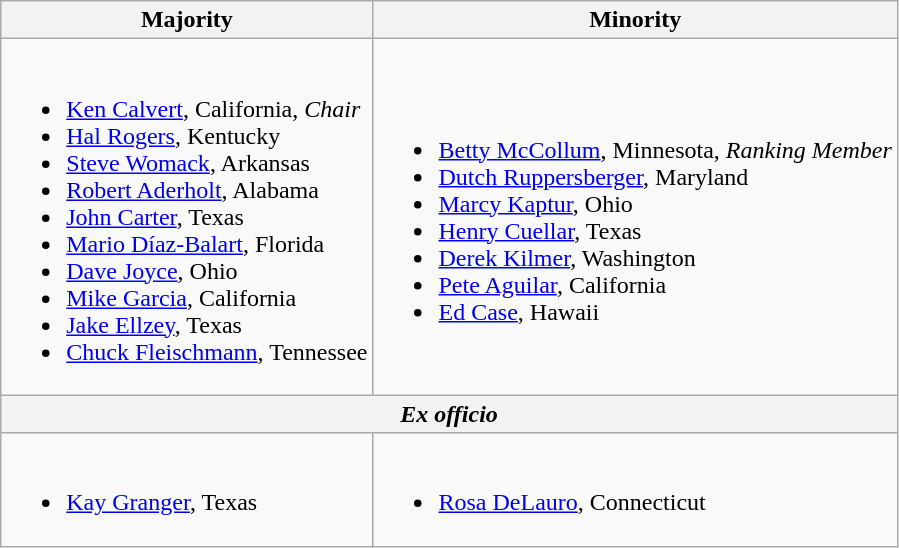<table class=wikitable>
<tr>
<th>Majority</th>
<th>Minority</th>
</tr>
<tr>
<td><br><ul><li><a href='#'>Ken Calvert</a>, California, <em>Chair</em></li><li><a href='#'>Hal Rogers</a>, Kentucky</li><li><a href='#'>Steve Womack</a>, Arkansas</li><li><a href='#'>Robert Aderholt</a>, Alabama</li><li><a href='#'>John Carter</a>, Texas</li><li><a href='#'>Mario Díaz-Balart</a>, Florida</li><li><a href='#'>Dave Joyce</a>, Ohio</li><li><a href='#'>Mike Garcia</a>, California</li><li><a href='#'>Jake Ellzey</a>, Texas</li><li><a href='#'>Chuck Fleischmann</a>, Tennessee</li></ul></td>
<td><br><ul><li><a href='#'>Betty McCollum</a>, Minnesota, <em>Ranking Member</em></li><li><a href='#'>Dutch Ruppersberger</a>, Maryland</li><li><a href='#'>Marcy Kaptur</a>, Ohio</li><li><a href='#'>Henry Cuellar</a>, Texas</li><li><a href='#'>Derek Kilmer</a>, Washington</li><li><a href='#'>Pete Aguilar</a>, California</li><li><a href='#'>Ed Case</a>, Hawaii</li></ul></td>
</tr>
<tr>
<th colspan=2><em>Ex officio</em></th>
</tr>
<tr>
<td><br><ul><li><a href='#'>Kay Granger</a>, Texas</li></ul></td>
<td><br><ul><li><a href='#'>Rosa DeLauro</a>, Connecticut</li></ul></td>
</tr>
</table>
